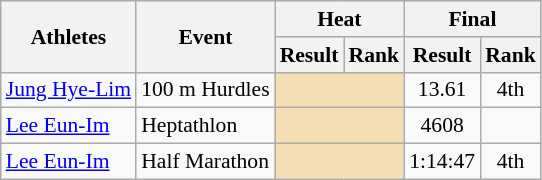<table class=wikitable style="font-size:90%">
<tr>
<th rowspan="2">Athletes</th>
<th rowspan="2">Event</th>
<th colspan="2">Heat</th>
<th colspan="2">Final</th>
</tr>
<tr>
<th>Result</th>
<th>Rank</th>
<th>Result</th>
<th>Rank</th>
</tr>
<tr>
<td><a href='#'>Jung Hye-Lim</a></td>
<td>100 m Hurdles</td>
<td colspan=2 bgcolor="wheat"></td>
<td align=center>13.61</td>
<td align=center>4th</td>
</tr>
<tr>
<td><a href='#'>Lee Eun-Im</a></td>
<td>Heptathlon</td>
<td colspan=2 bgcolor="wheat"></td>
<td align=center>4608</td>
<td align=center></td>
</tr>
<tr>
<td><a href='#'>Lee Eun-Im</a></td>
<td>Half Marathon</td>
<td colspan=2 bgcolor="wheat"></td>
<td align=center>1:14:47</td>
<td align=center>4th</td>
</tr>
</table>
